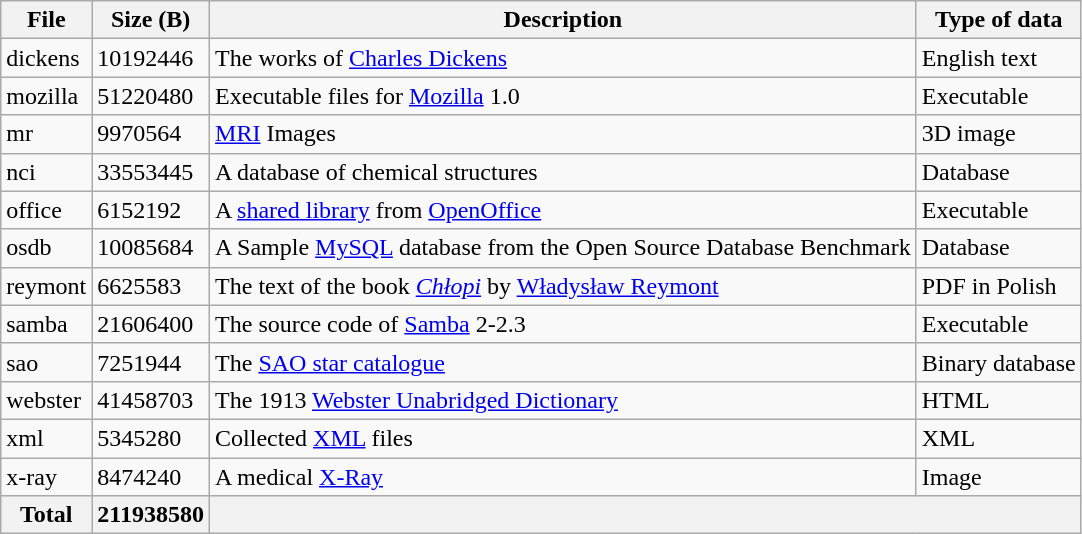<table class="wikitable sortable">
<tr>
<th>File</th>
<th>Size (B)</th>
<th>Description</th>
<th>Type of data</th>
</tr>
<tr>
<td>dickens</td>
<td>10192446</td>
<td>The works of <a href='#'>Charles Dickens</a></td>
<td>English text</td>
</tr>
<tr>
<td>mozilla</td>
<td>51220480</td>
<td>Executable files for <a href='#'>Mozilla</a> 1.0</td>
<td>Executable</td>
</tr>
<tr>
<td>mr</td>
<td>9970564</td>
<td><a href='#'>MRI</a> Images</td>
<td>3D image</td>
</tr>
<tr>
<td>nci</td>
<td>33553445</td>
<td>A database of chemical structures</td>
<td>Database</td>
</tr>
<tr>
<td>office</td>
<td>6152192</td>
<td>A <a href='#'>shared library</a> from <a href='#'>OpenOffice</a></td>
<td>Executable</td>
</tr>
<tr>
<td>osdb</td>
<td>10085684</td>
<td>A Sample <a href='#'>MySQL</a> database from the Open Source Database Benchmark</td>
<td>Database</td>
</tr>
<tr>
<td>reymont</td>
<td>6625583</td>
<td>The text of the book <a href='#'><em>Chłopi</em></a> by <a href='#'>Władysław Reymont</a></td>
<td>PDF in Polish</td>
</tr>
<tr>
<td>samba</td>
<td>21606400</td>
<td>The source code of <a href='#'>Samba</a> 2‑2.3</td>
<td>Executable</td>
</tr>
<tr>
<td>sao</td>
<td>7251944</td>
<td>The <a href='#'>SAO star catalogue</a></td>
<td>Binary database</td>
</tr>
<tr>
<td>webster</td>
<td>41458703</td>
<td>The 1913 <a href='#'>Webster Unabridged Dictionary</a></td>
<td>HTML</td>
</tr>
<tr>
<td>xml</td>
<td>5345280</td>
<td>Collected <a href='#'>XML</a> files</td>
<td>XML</td>
</tr>
<tr>
<td>x-ray</td>
<td>8474240</td>
<td>A medical <a href='#'>X-Ray</a></td>
<td>Image</td>
</tr>
<tr>
<th colspan="1"><strong>Total</strong></th>
<th>211938580</th>
<th colspan="2"></th>
</tr>
</table>
